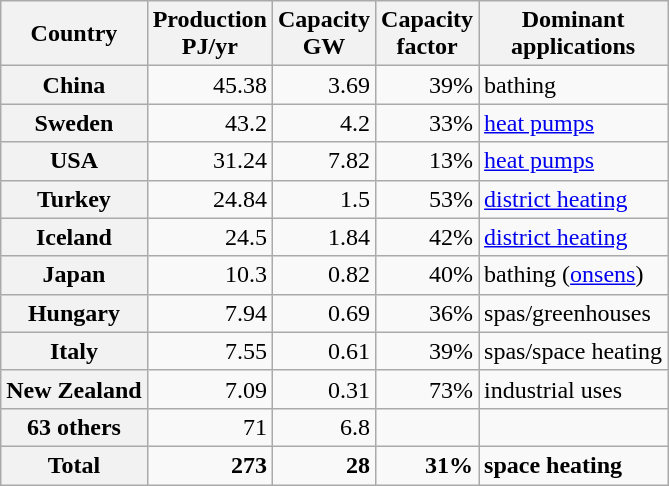<table class="wikitable sortable" style="text-align:right;">
<tr>
<th scope="col">Country</th>
<th scope="col">Production<br>PJ/yr</th>
<th scope="col">Capacity<br>GW</th>
<th scope="col">Capacity<br>factor</th>
<th scope="col">Dominant<br>applications</th>
</tr>
<tr>
<th scope="row">China</th>
<td>45.38</td>
<td>3.69</td>
<td>39%</td>
<td style="text-align:left;">bathing</td>
</tr>
<tr>
<th scope="row">Sweden</th>
<td>43.2</td>
<td>4.2</td>
<td>33%</td>
<td style="text-align:left;"><a href='#'>heat pumps</a></td>
</tr>
<tr>
<th scope="row">USA</th>
<td>31.24</td>
<td>7.82</td>
<td>13%</td>
<td style="text-align:left;"><a href='#'>heat pumps</a></td>
</tr>
<tr>
<th scope="row">Turkey</th>
<td>24.84</td>
<td>1.5</td>
<td>53%</td>
<td style="text-align:left;"><a href='#'>district heating</a></td>
</tr>
<tr>
<th scope="row">Iceland</th>
<td>24.5</td>
<td>1.84</td>
<td>42%</td>
<td style="text-align:left;"><a href='#'>district heating</a></td>
</tr>
<tr>
<th scope="row">Japan</th>
<td>10.3</td>
<td>0.82</td>
<td>40%</td>
<td style="text-align:left;">bathing (<a href='#'>onsens</a>)</td>
</tr>
<tr>
<th scope="row">Hungary</th>
<td>7.94</td>
<td>0.69</td>
<td>36%</td>
<td style="text-align:left;">spas/greenhouses</td>
</tr>
<tr>
<th scope="row">Italy</th>
<td>7.55</td>
<td>0.61</td>
<td>39%</td>
<td style="text-align:left;">spas/space heating</td>
</tr>
<tr>
<th scope="row">New Zealand</th>
<td>7.09</td>
<td>0.31</td>
<td>73%</td>
<td style="text-align:left;">industrial uses</td>
</tr>
<tr>
<th scope="row">63 others</th>
<td>71</td>
<td>6.8</td>
<td></td>
<td></td>
</tr>
<tr>
<th scope="row" style="font-weight:bold;">Total</th>
<td style="font-weight:bold;">273</td>
<td style="font-weight:bold;">28</td>
<td style="font-weight:bold;">31%</td>
<td style="font-weight:bold; text-align:left;">space heating</td>
</tr>
</table>
